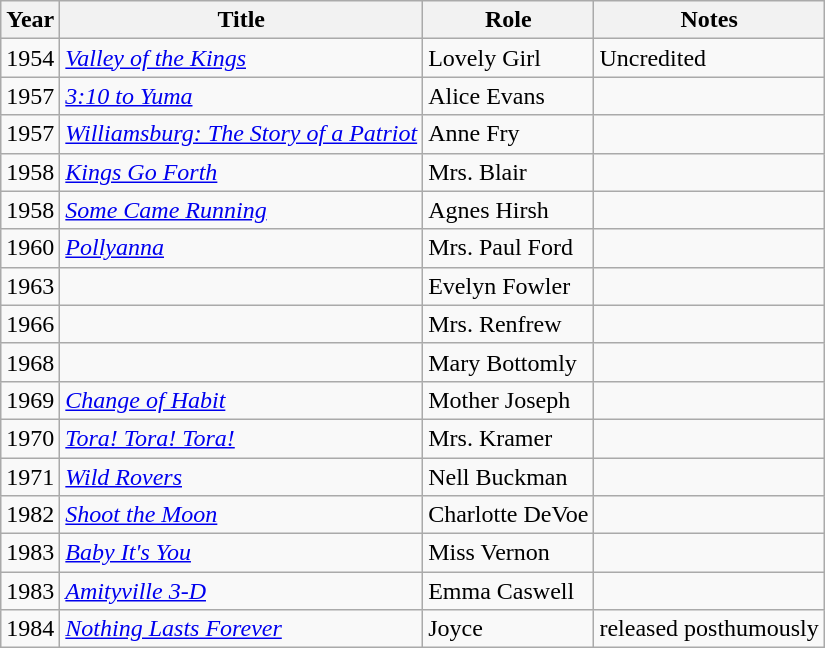<table class="wikitable sortable">
<tr>
<th>Year</th>
<th>Title</th>
<th>Role</th>
<th class="unsortable">Notes</th>
</tr>
<tr>
<td>1954</td>
<td><em><a href='#'>Valley of the Kings</a></em></td>
<td>Lovely Girl</td>
<td>Uncredited</td>
</tr>
<tr>
<td>1957</td>
<td><em><a href='#'>3:10 to Yuma</a></em></td>
<td>Alice Evans</td>
<td></td>
</tr>
<tr>
<td>1957</td>
<td><em><a href='#'>Williamsburg: The Story of a Patriot</a></em></td>
<td>Anne Fry</td>
<td></td>
</tr>
<tr>
<td>1958</td>
<td><em><a href='#'>Kings Go Forth</a></em></td>
<td>Mrs. Blair</td>
<td></td>
</tr>
<tr>
<td>1958</td>
<td><em><a href='#'>Some Came Running</a></em></td>
<td>Agnes Hirsh</td>
<td></td>
</tr>
<tr>
<td>1960</td>
<td><em><a href='#'>Pollyanna</a></em></td>
<td>Mrs. Paul Ford</td>
<td></td>
</tr>
<tr>
<td>1963</td>
<td><em></em></td>
<td>Evelyn Fowler</td>
<td></td>
</tr>
<tr>
<td>1966</td>
<td><em></em></td>
<td>Mrs. Renfrew</td>
<td></td>
</tr>
<tr>
<td>1968</td>
<td><em></em></td>
<td>Mary Bottomly</td>
<td></td>
</tr>
<tr>
<td>1969</td>
<td><em><a href='#'>Change of Habit</a></em></td>
<td>Mother Joseph</td>
<td></td>
</tr>
<tr>
<td>1970</td>
<td><em><a href='#'>Tora! Tora! Tora!</a></em></td>
<td>Mrs. Kramer</td>
<td></td>
</tr>
<tr>
<td>1971</td>
<td><em><a href='#'>Wild Rovers</a></em></td>
<td>Nell Buckman</td>
<td></td>
</tr>
<tr>
<td>1982</td>
<td><em><a href='#'>Shoot the Moon</a></em></td>
<td>Charlotte DeVoe</td>
<td></td>
</tr>
<tr>
<td>1983</td>
<td><em><a href='#'>Baby It's You</a></em></td>
<td>Miss Vernon</td>
<td></td>
</tr>
<tr>
<td>1983</td>
<td><em><a href='#'>Amityville 3-D</a></em></td>
<td>Emma Caswell</td>
<td></td>
</tr>
<tr>
<td>1984</td>
<td><em><a href='#'>Nothing Lasts Forever</a></em></td>
<td>Joyce</td>
<td>released posthumously</td>
</tr>
</table>
